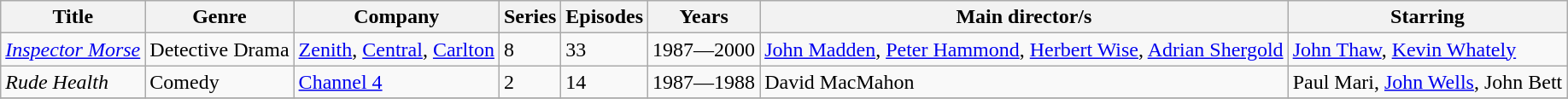<table class="wikitable unsortable">
<tr>
<th>Title</th>
<th>Genre</th>
<th>Company</th>
<th>Series</th>
<th>Episodes</th>
<th>Years</th>
<th>Main director/s</th>
<th>Starring</th>
</tr>
<tr>
<td><em><a href='#'>Inspector Morse</a></em></td>
<td>Detective Drama</td>
<td><a href='#'>Zenith</a>, <a href='#'>Central</a>, <a href='#'>Carlton</a></td>
<td>8</td>
<td>33</td>
<td>1987—2000</td>
<td><a href='#'>John Madden</a>, <a href='#'>Peter Hammond</a>, <a href='#'>Herbert Wise</a>, <a href='#'>Adrian Shergold</a></td>
<td><a href='#'>John Thaw</a>, <a href='#'>Kevin Whately</a></td>
</tr>
<tr>
<td><em>Rude Health</em></td>
<td>Comedy</td>
<td><a href='#'>Channel 4</a></td>
<td>2</td>
<td>14</td>
<td>1987—1988</td>
<td>David MacMahon</td>
<td>Paul Mari, <a href='#'>John Wells</a>, John Bett</td>
</tr>
<tr>
</tr>
</table>
